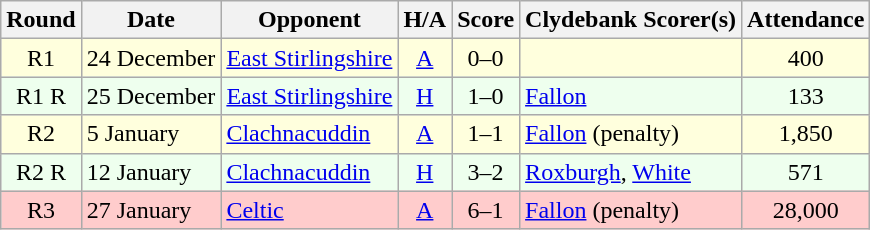<table class="wikitable" style="text-align:center">
<tr>
<th>Round</th>
<th>Date</th>
<th>Opponent</th>
<th>H/A</th>
<th>Score</th>
<th>Clydebank Scorer(s)</th>
<th>Attendance</th>
</tr>
<tr bgcolor=#FFFFDD>
<td>R1</td>
<td align=left>24 December</td>
<td align=left><a href='#'>East Stirlingshire</a></td>
<td><a href='#'>A</a></td>
<td>0–0</td>
<td align=left></td>
<td>400</td>
</tr>
<tr bgcolor=#EEFFEE>
<td>R1 R</td>
<td align=left>25 December</td>
<td align=left><a href='#'>East Stirlingshire</a></td>
<td><a href='#'>H</a></td>
<td>1–0</td>
<td align=left><a href='#'>Fallon</a></td>
<td>133</td>
</tr>
<tr bgcolor=#FFFFDD>
<td>R2</td>
<td align=left>5 January</td>
<td align=left><a href='#'>Clachnacuddin</a></td>
<td><a href='#'>A</a></td>
<td>1–1</td>
<td align=left><a href='#'>Fallon</a> (penalty)</td>
<td>1,850</td>
</tr>
<tr bgcolor=#EEFFEE>
<td>R2 R</td>
<td align=left>12 January</td>
<td align=left><a href='#'>Clachnacuddin</a></td>
<td><a href='#'>H</a></td>
<td>3–2</td>
<td align=left><a href='#'>Roxburgh</a>, <a href='#'>White</a></td>
<td>571</td>
</tr>
<tr bgcolor=#FFCCCC>
<td>R3</td>
<td align=left>27 January</td>
<td align=left><a href='#'>Celtic</a></td>
<td><a href='#'>A</a></td>
<td>6–1</td>
<td align=left><a href='#'>Fallon</a> (penalty)</td>
<td>28,000</td>
</tr>
</table>
